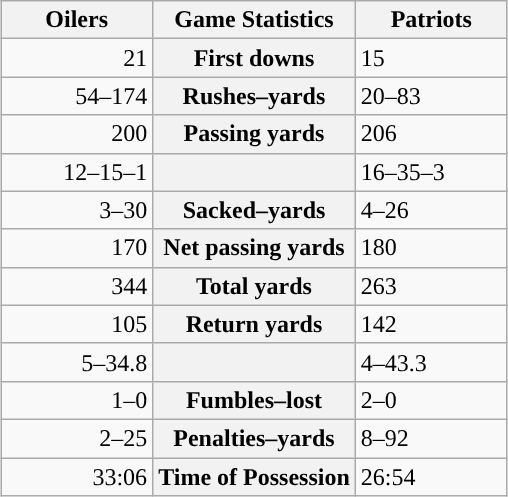<table class="wikitable" style="margin: 1em auto 1em auto">
<tr>
<th style="width:30%;">Oilers</th>
<th style="width:40%;">Game Statistics</th>
<th style="width:30%;">Patriots</th>
</tr>
<tr>
<td style="text-align:right;">21</td>
<th>First downs</th>
<td>15</td>
</tr>
<tr>
<td style="text-align:right;">54–174</td>
<th>Rushes–yards</th>
<td>20–83</td>
</tr>
<tr>
<td style="text-align:right;">200</td>
<th>Passing yards</th>
<td>206</td>
</tr>
<tr>
<td style="text-align:right;">12–15–1</td>
<th></th>
<td>16–35–3</td>
</tr>
<tr>
<td style="text-align:right;">3–30</td>
<th>Sacked–yards</th>
<td>4–26</td>
</tr>
<tr>
<td style="text-align:right;">170</td>
<th>Net passing yards</th>
<td>180</td>
</tr>
<tr>
<td style="text-align:right;">344</td>
<th>Total yards</th>
<td>263</td>
</tr>
<tr>
<td style="text-align:right;">105</td>
<th>Return yards</th>
<td>142</td>
</tr>
<tr>
<td style="text-align:right;">5–34.8</td>
<th></th>
<td>4–43.3</td>
</tr>
<tr>
<td style="text-align:right;">1–0</td>
<th>Fumbles–lost</th>
<td>2–0</td>
</tr>
<tr>
<td style="text-align:right;">2–25</td>
<th>Penalties–yards</th>
<td>8–92</td>
</tr>
<tr>
<td style="text-align:right;">33:06</td>
<th>Time of Possession</th>
<td>26:54</td>
</tr>
</table>
